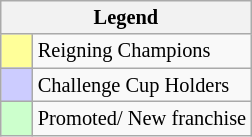<table class="wikitable" style="font-size: 85%">
<tr>
<th colspan=2>Legend</th>
</tr>
<tr>
<td style="background:#ff9; width:15px;"> </td>
<td>Reigning Champions</td>
</tr>
<tr>
<td style="background:#ccccff; width:15px;"> </td>
<td>Challenge Cup Holders</td>
</tr>
<tr>
<td style="background:#CCFFCC; width:15px;"> </td>
<td>Promoted/ New franchise</td>
</tr>
</table>
